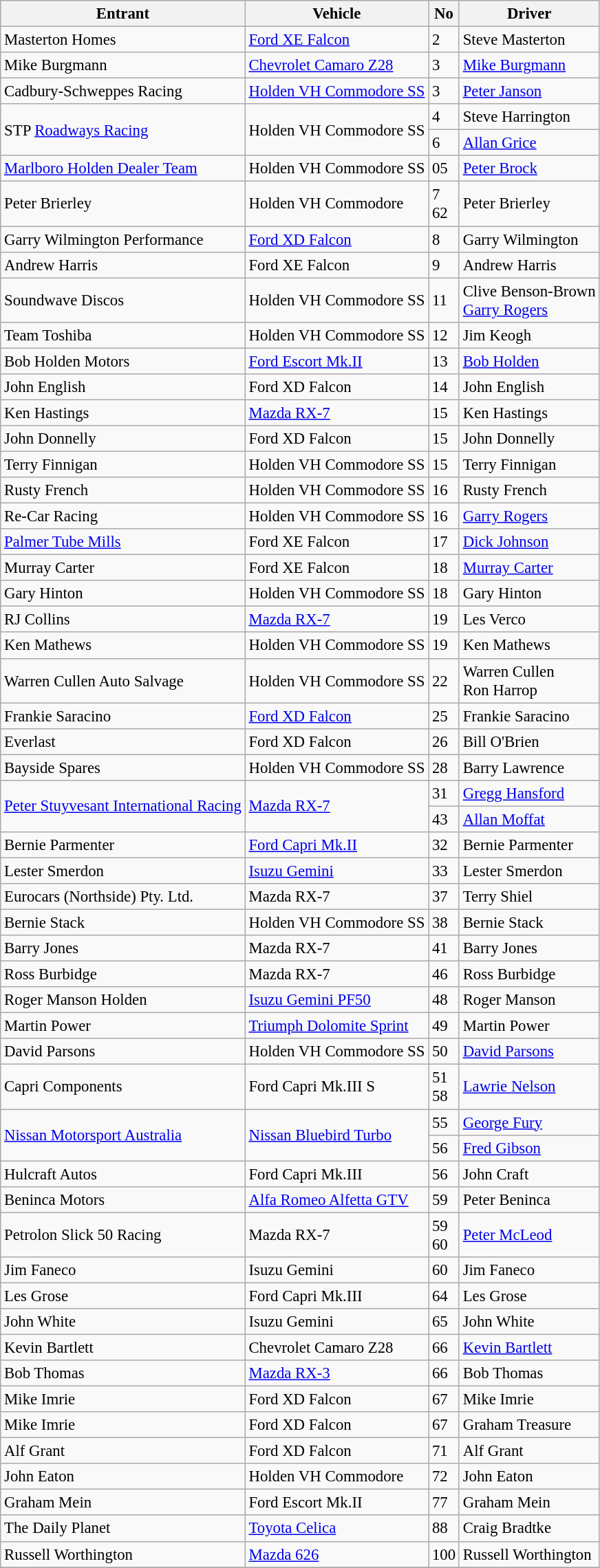<table class="wikitable" style="font-size: 95%;">
<tr>
<th>Entrant</th>
<th>Vehicle</th>
<th>No</th>
<th>Driver</th>
</tr>
<tr>
<td>Masterton Homes</td>
<td><a href='#'>Ford XE Falcon</a></td>
<td>2</td>
<td> Steve Masterton</td>
</tr>
<tr>
<td>Mike Burgmann</td>
<td><a href='#'>Chevrolet Camaro Z28</a></td>
<td>3</td>
<td> <a href='#'>Mike Burgmann</a></td>
</tr>
<tr>
<td>Cadbury-Schweppes Racing</td>
<td><a href='#'>Holden VH Commodore SS</a></td>
<td>3</td>
<td> <a href='#'>Peter Janson</a></td>
</tr>
<tr>
<td rowspan=2>STP <a href='#'>Roadways Racing</a></td>
<td rowspan=2>Holden VH Commodore SS</td>
<td>4</td>
<td> Steve Harrington</td>
</tr>
<tr>
<td>6</td>
<td> <a href='#'>Allan Grice</a></td>
</tr>
<tr>
<td><a href='#'>Marlboro Holden Dealer Team</a></td>
<td>Holden VH Commodore SS</td>
<td>05</td>
<td> <a href='#'>Peter Brock</a></td>
</tr>
<tr>
<td>Peter Brierley</td>
<td>Holden VH Commodore</td>
<td>7<br>62</td>
<td> Peter Brierley</td>
</tr>
<tr>
<td>Garry Wilmington Performance</td>
<td><a href='#'>Ford XD Falcon</a></td>
<td>8</td>
<td> Garry Wilmington</td>
</tr>
<tr>
<td>Andrew Harris</td>
<td>Ford XE Falcon</td>
<td>9</td>
<td> Andrew Harris</td>
</tr>
<tr>
<td>Soundwave Discos</td>
<td>Holden VH Commodore SS</td>
<td>11</td>
<td> Clive Benson-Brown<br> <a href='#'>Garry Rogers</a></td>
</tr>
<tr>
<td>Team Toshiba</td>
<td>Holden VH Commodore SS</td>
<td>12</td>
<td> Jim Keogh</td>
</tr>
<tr>
<td>Bob Holden Motors</td>
<td><a href='#'>Ford Escort Mk.II</a></td>
<td>13</td>
<td> <a href='#'>Bob Holden</a></td>
</tr>
<tr>
<td>John English</td>
<td>Ford XD Falcon</td>
<td>14</td>
<td> John English</td>
</tr>
<tr>
<td>Ken Hastings</td>
<td><a href='#'>Mazda RX-7</a></td>
<td>15</td>
<td> Ken Hastings</td>
</tr>
<tr>
<td>John Donnelly</td>
<td>Ford XD Falcon</td>
<td>15</td>
<td> John Donnelly</td>
</tr>
<tr>
<td>Terry Finnigan</td>
<td>Holden VH Commodore SS</td>
<td>15</td>
<td> Terry Finnigan</td>
</tr>
<tr>
<td>Rusty French</td>
<td>Holden VH Commodore SS</td>
<td>16</td>
<td> Rusty French</td>
</tr>
<tr>
<td>Re-Car Racing</td>
<td>Holden VH Commodore SS</td>
<td>16</td>
<td> <a href='#'>Garry Rogers</a></td>
</tr>
<tr>
<td><a href='#'>Palmer Tube Mills</a></td>
<td>Ford XE Falcon</td>
<td>17</td>
<td> <a href='#'>Dick Johnson</a></td>
</tr>
<tr>
<td>Murray Carter</td>
<td>Ford XE Falcon</td>
<td>18</td>
<td> <a href='#'>Murray Carter</a></td>
</tr>
<tr>
<td>Gary Hinton</td>
<td>Holden VH Commodore SS</td>
<td>18</td>
<td> Gary Hinton</td>
</tr>
<tr>
<td>RJ Collins</td>
<td><a href='#'>Mazda RX-7</a></td>
<td>19</td>
<td> Les Verco</td>
</tr>
<tr>
<td>Ken Mathews</td>
<td>Holden VH Commodore SS</td>
<td>19</td>
<td> Ken Mathews</td>
</tr>
<tr>
<td>Warren Cullen Auto Salvage</td>
<td>Holden VH Commodore SS</td>
<td>22</td>
<td> Warren Cullen<br> Ron Harrop</td>
</tr>
<tr>
<td>Frankie Saracino</td>
<td><a href='#'>Ford XD Falcon</a></td>
<td>25</td>
<td> Frankie Saracino</td>
</tr>
<tr>
<td>Everlast</td>
<td>Ford XD Falcon</td>
<td>26</td>
<td> Bill O'Brien</td>
</tr>
<tr>
<td>Bayside Spares</td>
<td>Holden VH Commodore SS</td>
<td>28</td>
<td> Barry Lawrence</td>
</tr>
<tr>
<td rowspan=2><a href='#'>Peter Stuyvesant International Racing</a></td>
<td rowspan=2><a href='#'>Mazda RX-7</a></td>
<td>31</td>
<td> <a href='#'>Gregg Hansford</a></td>
</tr>
<tr>
<td>43</td>
<td> <a href='#'>Allan Moffat</a></td>
</tr>
<tr>
<td>Bernie Parmenter</td>
<td><a href='#'>Ford Capri Mk.II</a></td>
<td>32</td>
<td> Bernie Parmenter</td>
</tr>
<tr>
<td>Lester Smerdon</td>
<td><a href='#'>Isuzu Gemini</a></td>
<td>33</td>
<td> Lester Smerdon</td>
</tr>
<tr>
<td>Eurocars (Northside) Pty. Ltd.</td>
<td>Mazda RX-7</td>
<td>37</td>
<td> Terry Shiel</td>
</tr>
<tr>
<td>Bernie Stack</td>
<td>Holden VH Commodore SS</td>
<td>38</td>
<td> Bernie Stack</td>
</tr>
<tr>
<td>Barry Jones</td>
<td>Mazda RX-7</td>
<td>41</td>
<td> Barry Jones</td>
</tr>
<tr>
<td>Ross Burbidge</td>
<td>Mazda RX-7</td>
<td>46</td>
<td> Ross Burbidge</td>
</tr>
<tr>
<td>Roger Manson Holden</td>
<td><a href='#'>Isuzu Gemini PF50</a></td>
<td>48</td>
<td> Roger Manson</td>
</tr>
<tr>
<td>Martin Power</td>
<td><a href='#'>Triumph Dolomite Sprint</a></td>
<td>49</td>
<td> Martin Power</td>
</tr>
<tr>
<td>David Parsons</td>
<td>Holden VH Commodore SS</td>
<td>50</td>
<td> <a href='#'>David Parsons</a></td>
</tr>
<tr>
<td>Capri Components</td>
<td>Ford Capri Mk.III S</td>
<td>51<br>58</td>
<td> <a href='#'>Lawrie Nelson</a></td>
</tr>
<tr>
<td rowspan=2><a href='#'>Nissan Motorsport Australia</a></td>
<td rowspan=2><a href='#'>Nissan Bluebird Turbo</a></td>
<td>55</td>
<td> <a href='#'>George Fury</a></td>
</tr>
<tr>
<td>56</td>
<td> <a href='#'>Fred Gibson</a></td>
</tr>
<tr>
<td>Hulcraft Autos</td>
<td>Ford Capri Mk.III</td>
<td>56</td>
<td> John Craft</td>
</tr>
<tr>
<td>Beninca Motors</td>
<td><a href='#'>Alfa Romeo Alfetta GTV</a></td>
<td>59</td>
<td> Peter Beninca</td>
</tr>
<tr>
<td>Petrolon Slick 50 Racing</td>
<td>Mazda RX-7</td>
<td>59<br>60</td>
<td> <a href='#'>Peter McLeod</a></td>
</tr>
<tr>
<td>Jim Faneco</td>
<td>Isuzu Gemini</td>
<td>60</td>
<td> Jim Faneco</td>
</tr>
<tr>
<td>Les Grose</td>
<td>Ford Capri Mk.III</td>
<td>64</td>
<td> Les Grose</td>
</tr>
<tr>
<td>John White</td>
<td>Isuzu Gemini</td>
<td>65</td>
<td> John White</td>
</tr>
<tr>
<td>Kevin Bartlett</td>
<td>Chevrolet Camaro Z28</td>
<td>66</td>
<td> <a href='#'>Kevin Bartlett</a></td>
</tr>
<tr>
<td>Bob Thomas</td>
<td><a href='#'>Mazda RX-3</a></td>
<td>66</td>
<td> Bob Thomas</td>
</tr>
<tr>
<td>Mike Imrie</td>
<td>Ford XD Falcon</td>
<td>67</td>
<td> Mike Imrie</td>
</tr>
<tr>
<td>Mike Imrie</td>
<td>Ford XD Falcon</td>
<td>67</td>
<td> Graham Treasure</td>
</tr>
<tr>
<td>Alf Grant</td>
<td>Ford XD Falcon</td>
<td>71</td>
<td> Alf Grant</td>
</tr>
<tr>
<td>John Eaton</td>
<td>Holden VH Commodore</td>
<td>72</td>
<td> John Eaton</td>
</tr>
<tr>
<td>Graham Mein</td>
<td>Ford Escort Mk.II</td>
<td>77</td>
<td> Graham Mein</td>
</tr>
<tr>
<td>The Daily Planet</td>
<td><a href='#'>Toyota Celica</a></td>
<td>88</td>
<td> Craig Bradtke</td>
</tr>
<tr>
<td>Russell Worthington</td>
<td><a href='#'>Mazda 626</a></td>
<td>100</td>
<td> Russell Worthington</td>
</tr>
<tr>
</tr>
</table>
